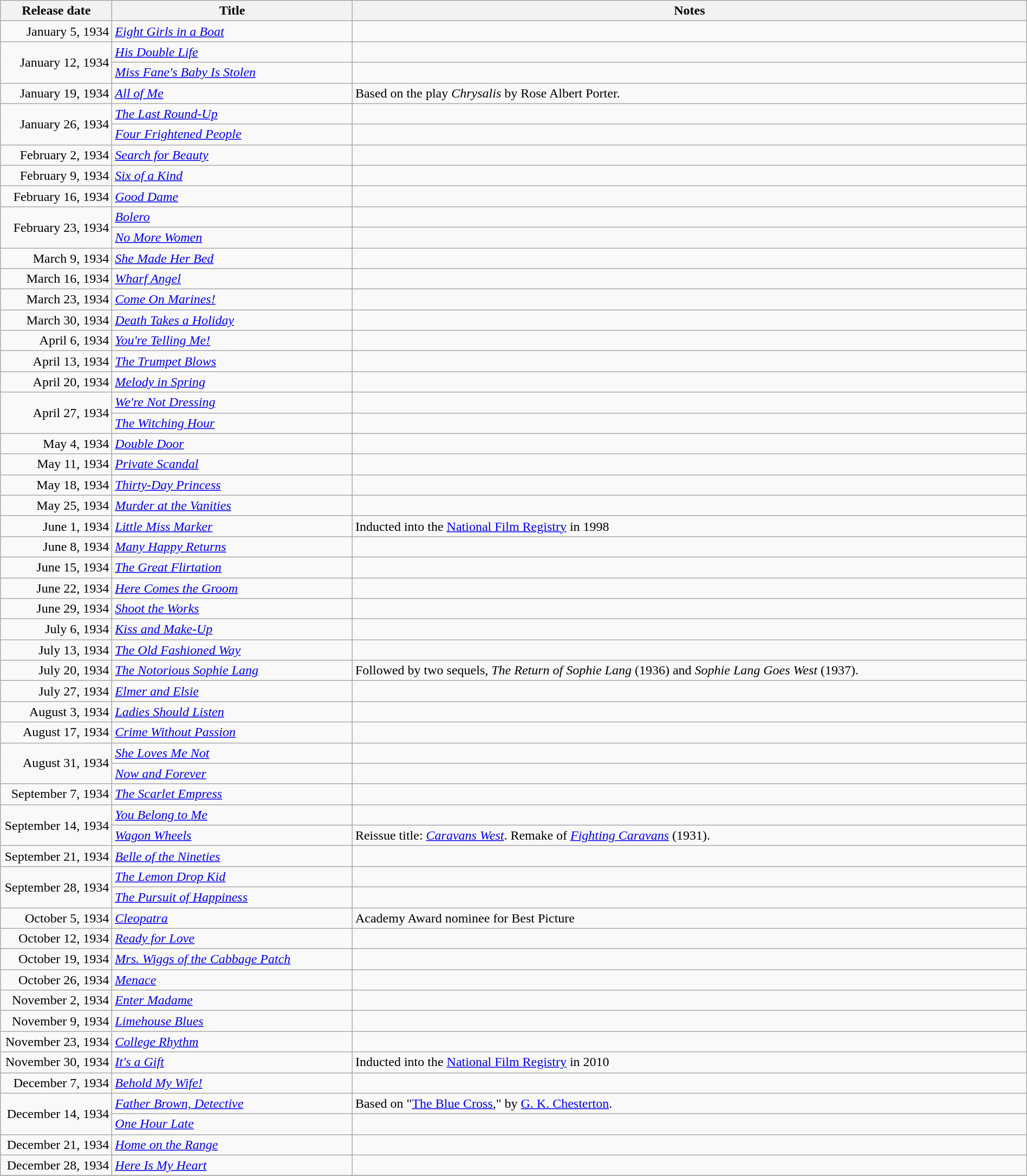<table class="wikitable sortable" style="width:100%;">
<tr>
<th scope="col" style="width:130px;">Release date</th>
<th>Title</th>
<th>Notes</th>
</tr>
<tr>
<td style="text-align:right;">January 5, 1934</td>
<td><em><a href='#'>Eight Girls in a Boat</a></em></td>
<td></td>
</tr>
<tr>
<td style="text-align:right;" rowspan="2">January 12, 1934</td>
<td><em><a href='#'>His Double Life</a></em></td>
<td></td>
</tr>
<tr>
<td><em><a href='#'>Miss Fane's Baby Is Stolen</a></em></td>
<td></td>
</tr>
<tr>
<td style="text-align:right;">January 19, 1934</td>
<td><em><a href='#'>All of Me</a></em></td>
<td>Based on the play <em>Chrysalis</em> by Rose Albert Porter.</td>
</tr>
<tr>
<td style="text-align:right;" rowspan="2">January 26, 1934</td>
<td><em><a href='#'>The Last Round-Up</a></em></td>
<td></td>
</tr>
<tr>
<td><em><a href='#'>Four Frightened People</a></em></td>
<td></td>
</tr>
<tr>
<td style="text-align:right;">February 2, 1934</td>
<td><em><a href='#'>Search for Beauty</a></em></td>
<td></td>
</tr>
<tr>
<td style="text-align:right;">February 9, 1934</td>
<td><em><a href='#'>Six of a Kind</a></em></td>
<td></td>
</tr>
<tr>
<td style="text-align:right;">February 16, 1934</td>
<td><em><a href='#'>Good Dame</a></em></td>
<td></td>
</tr>
<tr>
<td style="text-align:right;" rowspan="2">February 23, 1934</td>
<td><em><a href='#'>Bolero</a></em></td>
<td></td>
</tr>
<tr>
<td><em><a href='#'>No More Women</a></em></td>
<td></td>
</tr>
<tr>
<td style="text-align:right;">March 9, 1934</td>
<td><em><a href='#'>She Made Her Bed</a></em></td>
<td></td>
</tr>
<tr>
<td style="text-align:right;">March 16, 1934</td>
<td><em><a href='#'>Wharf Angel</a></em></td>
<td></td>
</tr>
<tr>
<td style="text-align:right;">March 23, 1934</td>
<td><em><a href='#'>Come On Marines!</a></em></td>
<td></td>
</tr>
<tr>
<td style="text-align:right;">March 30, 1934</td>
<td><em><a href='#'>Death Takes a Holiday</a></em></td>
<td></td>
</tr>
<tr>
<td style="text-align:right;">April 6, 1934</td>
<td><em><a href='#'>You're Telling Me!</a></em></td>
<td></td>
</tr>
<tr>
<td style="text-align:right;">April 13, 1934</td>
<td><em><a href='#'>The Trumpet Blows</a></em></td>
<td></td>
</tr>
<tr>
<td style="text-align:right;">April 20, 1934</td>
<td><em><a href='#'>Melody in Spring</a></em></td>
<td></td>
</tr>
<tr>
<td style="text-align:right;" rowspan="2">April 27, 1934</td>
<td><em><a href='#'>We're Not Dressing</a></em></td>
<td></td>
</tr>
<tr>
<td><em><a href='#'>The Witching Hour</a></em></td>
<td></td>
</tr>
<tr>
<td style="text-align:right;">May 4, 1934</td>
<td><em><a href='#'>Double Door</a></em></td>
<td></td>
</tr>
<tr>
<td style="text-align:right;">May 11, 1934</td>
<td><em><a href='#'>Private Scandal</a></em></td>
<td></td>
</tr>
<tr>
<td style="text-align:right;">May 18, 1934</td>
<td><em><a href='#'>Thirty-Day Princess</a></em></td>
<td></td>
</tr>
<tr>
<td style="text-align:right;">May 25, 1934</td>
<td><em><a href='#'>Murder at the Vanities</a></em></td>
<td></td>
</tr>
<tr>
<td style="text-align:right;">June 1, 1934</td>
<td><em><a href='#'>Little Miss Marker</a></em></td>
<td>Inducted into the <a href='#'>National Film Registry</a> in 1998</td>
</tr>
<tr>
<td style="text-align:right;">June 8, 1934</td>
<td><em><a href='#'>Many Happy Returns</a></em></td>
<td></td>
</tr>
<tr>
<td style="text-align:right;">June 15, 1934</td>
<td><em><a href='#'>The Great Flirtation</a></em></td>
<td></td>
</tr>
<tr>
<td style="text-align:right;">June 22, 1934</td>
<td><em><a href='#'>Here Comes the Groom</a></em></td>
<td></td>
</tr>
<tr>
<td style="text-align:right;">June 29, 1934</td>
<td><em><a href='#'>Shoot the Works</a></em></td>
<td></td>
</tr>
<tr>
<td style="text-align:right;">July 6, 1934</td>
<td><em><a href='#'>Kiss and Make-Up</a></em></td>
<td></td>
</tr>
<tr>
<td style="text-align:right;">July 13, 1934</td>
<td><em><a href='#'>The Old Fashioned Way</a></em></td>
<td></td>
</tr>
<tr>
<td style="text-align:right;">July 20, 1934</td>
<td><em><a href='#'>The Notorious Sophie Lang</a></em></td>
<td>Followed by two sequels, <em>The Return of Sophie Lang</em> (1936) and <em>Sophie Lang Goes West</em> (1937).</td>
</tr>
<tr>
<td style="text-align:right;">July 27, 1934</td>
<td><em><a href='#'>Elmer and Elsie</a></em></td>
<td></td>
</tr>
<tr>
<td style="text-align:right;">August 3, 1934</td>
<td><em><a href='#'>Ladies Should Listen</a></em></td>
<td></td>
</tr>
<tr>
<td style="text-align:right;">August 17, 1934</td>
<td><em><a href='#'>Crime Without Passion</a></em></td>
<td></td>
</tr>
<tr>
<td style="text-align:right;" rowspan="2">August 31, 1934</td>
<td><em><a href='#'>She Loves Me Not</a></em></td>
<td></td>
</tr>
<tr>
<td><em><a href='#'>Now and Forever</a></em></td>
<td></td>
</tr>
<tr>
<td style="text-align:right;">September 7, 1934</td>
<td><em><a href='#'>The Scarlet Empress</a></em></td>
<td></td>
</tr>
<tr>
<td style="text-align:right;" rowspan="2">September 14, 1934</td>
<td><em><a href='#'>You Belong to Me</a></em></td>
<td></td>
</tr>
<tr>
<td><em><a href='#'>Wagon Wheels</a></em></td>
<td>Reissue title: <em><a href='#'>Caravans West</a></em>. Remake of <em><a href='#'>Fighting Caravans</a></em> (1931).</td>
</tr>
<tr>
<td style="text-align:right;">September 21, 1934</td>
<td><em><a href='#'>Belle of the Nineties</a></em></td>
<td></td>
</tr>
<tr>
<td style="text-align:right;" rowspan="2">September 28, 1934</td>
<td><em><a href='#'>The Lemon Drop Kid</a></em></td>
<td></td>
</tr>
<tr>
<td><em><a href='#'>The Pursuit of Happiness</a></em></td>
<td></td>
</tr>
<tr>
<td style="text-align:right;">October 5, 1934</td>
<td><em><a href='#'>Cleopatra</a></em></td>
<td>Academy Award nominee for Best Picture</td>
</tr>
<tr>
<td style="text-align:right;">October 12, 1934</td>
<td><em><a href='#'>Ready for Love</a></em></td>
<td></td>
</tr>
<tr>
<td style="text-align:right;">October 19, 1934</td>
<td><em><a href='#'>Mrs. Wiggs of the Cabbage Patch</a></em></td>
<td></td>
</tr>
<tr>
<td style="text-align:right;">October 26, 1934</td>
<td><em><a href='#'>Menace</a></em></td>
<td></td>
</tr>
<tr>
<td style="text-align:right;">November 2, 1934</td>
<td><em><a href='#'>Enter Madame</a></em></td>
<td></td>
</tr>
<tr>
<td style="text-align:right;">November 9, 1934</td>
<td><em><a href='#'>Limehouse Blues</a></em></td>
<td></td>
</tr>
<tr>
<td style="text-align:right;">November 23, 1934</td>
<td><em><a href='#'>College Rhythm</a></em></td>
<td></td>
</tr>
<tr>
<td style="text-align:right;">November 30, 1934</td>
<td><em><a href='#'>It's a Gift</a></em></td>
<td>Inducted into the <a href='#'>National Film Registry</a> in 2010</td>
</tr>
<tr>
<td style="text-align:right;">December 7, 1934</td>
<td><em><a href='#'>Behold My Wife!</a></em></td>
<td></td>
</tr>
<tr>
<td style="text-align:right;" rowspan="2">December 14, 1934</td>
<td><em><a href='#'>Father Brown, Detective</a></em></td>
<td>Based on "<a href='#'>The Blue Cross</a>," by <a href='#'>G. K. Chesterton</a>.</td>
</tr>
<tr>
<td><em><a href='#'>One Hour Late</a></em></td>
<td></td>
</tr>
<tr>
<td style="text-align:right;">December 21, 1934</td>
<td><em><a href='#'>Home on the Range</a></em></td>
<td></td>
</tr>
<tr>
<td style="text-align:right;">December 28, 1934</td>
<td><em><a href='#'>Here Is My Heart</a></em></td>
<td></td>
</tr>
<tr>
</tr>
</table>
